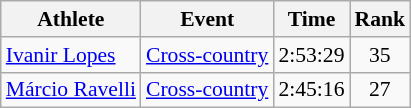<table class=wikitable style=font-size:90%>
<tr>
<th>Athlete</th>
<th>Event</th>
<th>Time</th>
<th>Rank</th>
</tr>
<tr>
<td><a href='#'>Ivanir Lopes</a></td>
<td><a href='#'>Cross-country</a></td>
<td align=center>2:53:29</td>
<td align=center>35</td>
</tr>
<tr>
<td><a href='#'>Márcio Ravelli</a></td>
<td><a href='#'>Cross-country</a></td>
<td align=center>2:45:16</td>
<td align=center>27</td>
</tr>
</table>
